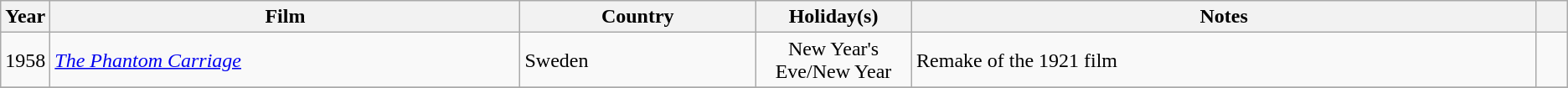<table class="wikitable plainrowheaders sortable">
<tr>
<th style=width:3%>Year</th>
<th style=width:30%>Film</th>
<th style=width:15%>Country</th>
<th style=width:10%>Holiday(s)</th>
<th>Notes</th>
<th style=width:2%></th>
</tr>
<tr>
<td>1958</td>
<td><em><a href='#'>The Phantom Carriage</a></em></td>
<td>Sweden</td>
<td align=center>New Year's Eve/New Year</td>
<td>Remake of the 1921 film</td>
<td align=center></td>
</tr>
<tr>
</tr>
</table>
